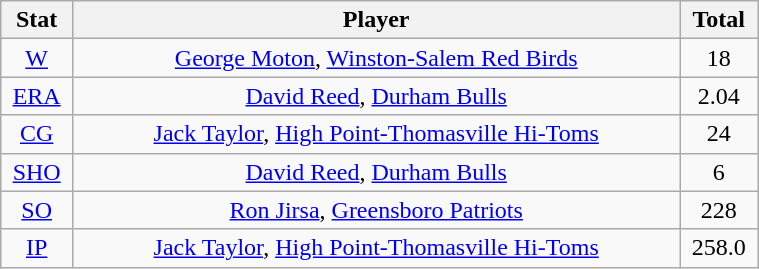<table class="wikitable" width="40%" style="text-align:center;">
<tr>
<th width="5%">Stat</th>
<th width="60%">Player</th>
<th width="5%">Total</th>
</tr>
<tr>
<td><a href='#'>W</a></td>
<td><a href='#'>George Moton</a>, <a href='#'>Winston-Salem Red Birds</a></td>
<td>18</td>
</tr>
<tr>
<td><a href='#'>ERA</a></td>
<td><a href='#'>David Reed</a>, <a href='#'>Durham Bulls</a></td>
<td>2.04</td>
</tr>
<tr>
<td><a href='#'>CG</a></td>
<td><a href='#'>Jack Taylor</a>, <a href='#'>High Point-Thomasville Hi-Toms</a></td>
<td>24</td>
</tr>
<tr>
<td><a href='#'>SHO</a></td>
<td><a href='#'>David Reed</a>, <a href='#'>Durham Bulls</a></td>
<td>6</td>
</tr>
<tr>
<td><a href='#'>SO</a></td>
<td><a href='#'>Ron Jirsa</a>, <a href='#'>Greensboro Patriots</a></td>
<td>228</td>
</tr>
<tr>
<td><a href='#'>IP</a></td>
<td><a href='#'>Jack Taylor</a>, <a href='#'>High Point-Thomasville Hi-Toms</a></td>
<td>258.0</td>
</tr>
</table>
